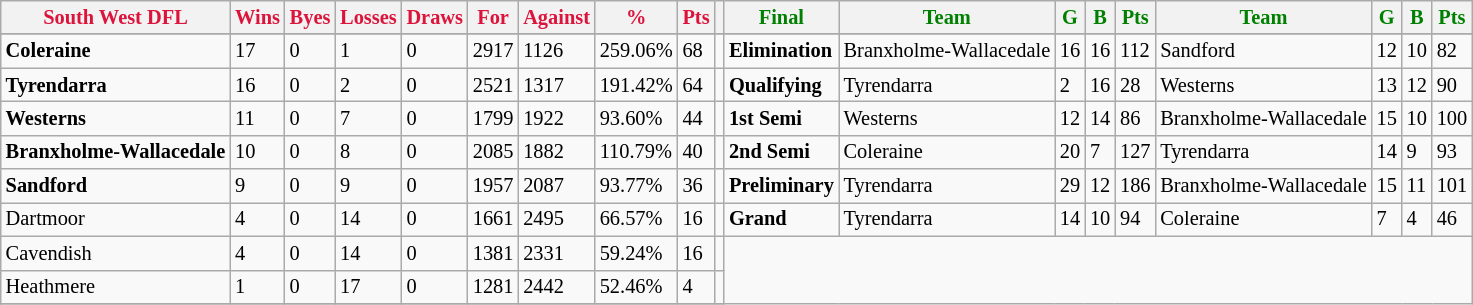<table style="font-size: 85%; text-align: left;" class="wikitable">
<tr>
<th style="color:crimson">South West DFL</th>
<th style="color:crimson">Wins</th>
<th style="color:crimson">Byes</th>
<th style="color:crimson">Losses</th>
<th style="color:crimson">Draws</th>
<th style="color:crimson">For</th>
<th style="color:crimson">Against</th>
<th style="color:crimson">%</th>
<th style="color:crimson">Pts</th>
<th></th>
<th style="color:green">Final</th>
<th style="color:green">Team</th>
<th style="color:green">G</th>
<th style="color:green">B</th>
<th style="color:green">Pts</th>
<th style="color:green">Team</th>
<th style="color:green">G</th>
<th style="color:green">B</th>
<th style="color:green">Pts</th>
</tr>
<tr>
</tr>
<tr>
</tr>
<tr>
<td><strong>	Coleraine	</strong></td>
<td>17</td>
<td>0</td>
<td>1</td>
<td>0</td>
<td>2917</td>
<td>1126</td>
<td>259.06%</td>
<td>68</td>
<td></td>
<td><strong>Elimination</strong></td>
<td>Branxholme-Wallacedale</td>
<td>16</td>
<td>16</td>
<td>112</td>
<td>Sandford</td>
<td>12</td>
<td>10</td>
<td>82</td>
</tr>
<tr>
<td><strong>	Tyrendarra	</strong></td>
<td>16</td>
<td>0</td>
<td>2</td>
<td>0</td>
<td>2521</td>
<td>1317</td>
<td>191.42%</td>
<td>64</td>
<td></td>
<td><strong>Qualifying</strong></td>
<td>Tyrendarra</td>
<td>2</td>
<td>16</td>
<td>28</td>
<td>Westerns</td>
<td>13</td>
<td>12</td>
<td>90</td>
</tr>
<tr>
<td><strong>	Westerns	</strong></td>
<td>11</td>
<td>0</td>
<td>7</td>
<td>0</td>
<td>1799</td>
<td>1922</td>
<td>93.60%</td>
<td>44</td>
<td></td>
<td><strong>1st Semi</strong></td>
<td>Westerns</td>
<td>12</td>
<td>14</td>
<td>86</td>
<td>Branxholme-Wallacedale</td>
<td>15</td>
<td>10</td>
<td>100</td>
</tr>
<tr>
<td><strong>	Branxholme-Wallacedale	</strong></td>
<td>10</td>
<td>0</td>
<td>8</td>
<td>0</td>
<td>2085</td>
<td>1882</td>
<td>110.79%</td>
<td>40</td>
<td></td>
<td><strong>2nd Semi</strong></td>
<td>Coleraine</td>
<td>20</td>
<td>7</td>
<td>127</td>
<td>Tyrendarra</td>
<td>14</td>
<td>9</td>
<td>93</td>
</tr>
<tr>
<td><strong>	Sandford	</strong></td>
<td>9</td>
<td>0</td>
<td>9</td>
<td>0</td>
<td>1957</td>
<td>2087</td>
<td>93.77%</td>
<td>36</td>
<td></td>
<td><strong>Preliminary</strong></td>
<td>Tyrendarra</td>
<td>29</td>
<td>12</td>
<td>186</td>
<td>Branxholme-Wallacedale</td>
<td>15</td>
<td>11</td>
<td>101</td>
</tr>
<tr>
<td>Dartmoor</td>
<td>4</td>
<td>0</td>
<td>14</td>
<td>0</td>
<td>1661</td>
<td>2495</td>
<td>66.57%</td>
<td>16</td>
<td></td>
<td><strong>Grand</strong></td>
<td>Tyrendarra</td>
<td>14</td>
<td>10</td>
<td>94</td>
<td>Coleraine</td>
<td>7</td>
<td>4</td>
<td>46</td>
</tr>
<tr>
<td>Cavendish</td>
<td>4</td>
<td>0</td>
<td>14</td>
<td>0</td>
<td>1381</td>
<td>2331</td>
<td>59.24%</td>
<td>16</td>
<td></td>
</tr>
<tr>
<td>Heathmere</td>
<td>1</td>
<td>0</td>
<td>17</td>
<td>0</td>
<td>1281</td>
<td>2442</td>
<td>52.46%</td>
<td>4</td>
<td></td>
</tr>
<tr>
</tr>
</table>
